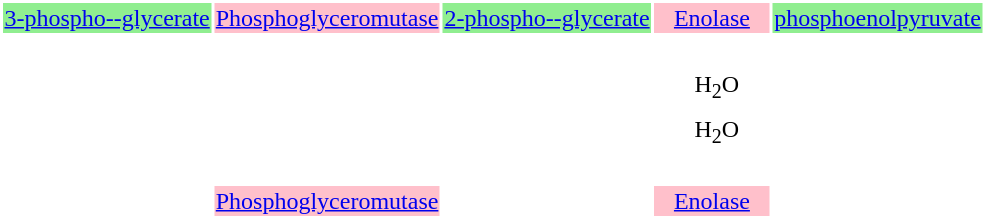<table style="background: white; text-align:center;">
<tr>
<td style="background:lightgreen"><a href='#'>3-phospho--glycerate</a></td>
<td colspan="2" style="background:pink; width:75px"><a href='#'>Phosphoglyceromutase</a></td>
<td style="background:lightgreen"><a href='#'>2-phospho--glycerate</a></td>
<td colspan="2" style="background:pink; width:75px"><a href='#'>Enolase</a></td>
<td style="background:lightgreen"><a href='#'>phosphoenolpyruvate</a></td>
</tr>
<tr>
<td rowspan="5"></td>
<td colspan="2" style="width:75px"> </td>
<td rowspan="5"></td>
<td colspan="2" style="width:75px"> </td>
<td rowspan="5"></td>
</tr>
<tr>
<td></td>
<td></td>
<td></td>
<td>H<sub>2</sub>O</td>
</tr>
<tr>
<td colspan="2" style="width:75px"></td>
<td colspan="2" style="width:75px"></td>
</tr>
<tr>
<td></td>
<td></td>
<td></td>
<td>H<sub>2</sub>O</td>
</tr>
<tr>
<td colspan="2" style="width:75px"> </td>
<td colspan="2" style="width:75px"> </td>
</tr>
<tr>
<td> </td>
<td colspan="2" style="background:pink; width:75px"><a href='#'>Phosphoglyceromutase</a></td>
<td> </td>
<td colspan="2" style="background:pink; width:75px"><a href='#'>Enolase</a></td>
<td align="right"></td>
</tr>
</table>
